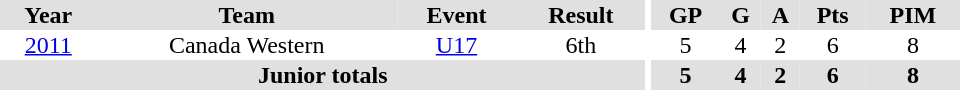<table border="0" cellpadding="1" cellspacing="0" ID="Table3" style="text-align:center; width:40em">
<tr ALIGN="center" bgcolor="#e0e0e0">
<th>Year</th>
<th>Team</th>
<th>Event</th>
<th>Result</th>
<th rowspan="99" bgcolor="#ffffff"></th>
<th>GP</th>
<th>G</th>
<th>A</th>
<th>Pts</th>
<th>PIM</th>
</tr>
<tr>
<td><a href='#'>2011</a></td>
<td>Canada Western</td>
<td><a href='#'>U17</a></td>
<td>6th</td>
<td>5</td>
<td>4</td>
<td>2</td>
<td>6</td>
<td>8</td>
</tr>
<tr bgcolor="#e0e0e0">
<th colspan="4">Junior totals</th>
<th>5</th>
<th>4</th>
<th>2</th>
<th>6</th>
<th>8</th>
</tr>
</table>
